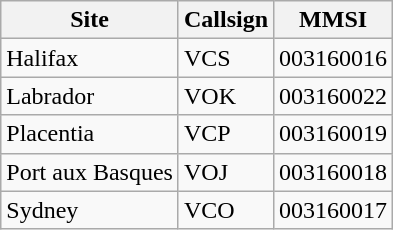<table class="wikitable">
<tr>
<th>Site</th>
<th>Callsign</th>
<th>MMSI</th>
</tr>
<tr>
<td>Halifax</td>
<td>VCS</td>
<td>003160016</td>
</tr>
<tr>
<td>Labrador</td>
<td>VOK</td>
<td>003160022</td>
</tr>
<tr>
<td>Placentia</td>
<td>VCP</td>
<td>003160019</td>
</tr>
<tr>
<td>Port aux Basques</td>
<td>VOJ</td>
<td>003160018</td>
</tr>
<tr>
<td>Sydney</td>
<td>VCO</td>
<td>003160017</td>
</tr>
</table>
